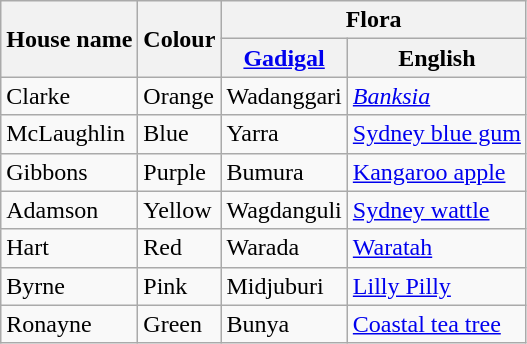<table class="wikitable">
<tr>
<th rowspan=2>House name</th>
<th rowspan=2>Colour</th>
<th colspan=2>Flora</th>
</tr>
<tr>
<th><a href='#'>Gadigal</a></th>
<th>English</th>
</tr>
<tr>
<td>Clarke</td>
<td>Orange</td>
<td>Wadanggari</td>
<td><em><a href='#'>Banksia</a></em></td>
</tr>
<tr>
<td>McLaughlin</td>
<td>Blue</td>
<td>Yarra</td>
<td><a href='#'>Sydney blue gum</a></td>
</tr>
<tr>
<td>Gibbons</td>
<td>Purple</td>
<td>Bumura</td>
<td><a href='#'>Kangaroo apple</a></td>
</tr>
<tr>
<td>Adamson</td>
<td>Yellow</td>
<td>Wagdanguli</td>
<td><a href='#'>Sydney wattle</a></td>
</tr>
<tr>
<td>Hart</td>
<td>Red</td>
<td>Warada</td>
<td><a href='#'>Waratah</a></td>
</tr>
<tr>
<td>Byrne</td>
<td>Pink</td>
<td>Midjuburi</td>
<td><a href='#'>Lilly Pilly</a></td>
</tr>
<tr>
<td>Ronayne</td>
<td>Green</td>
<td>Bunya</td>
<td><a href='#'>Coastal tea tree</a></td>
</tr>
</table>
